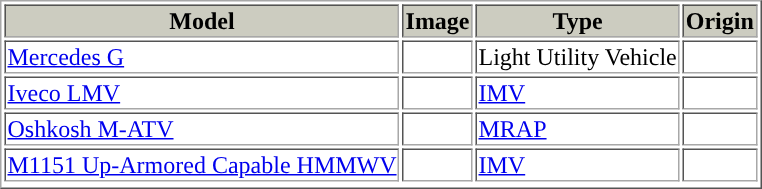<table border=1 style="border-collapse:">
<tr bgcolor=ccccc>
<th>Model</th>
<th>Image</th>
<th>Type</th>
<th>Origin</th>
</tr>
<tr>
<td><a href='#'>Mercedes G</a></td>
<td></td>
<td>Light Utility Vehicle</td>
<td></td>
</tr>
<tr>
<td><a href='#'>Iveco LMV</a></td>
<td></td>
<td><a href='#'>IMV</a></td>
<td></td>
</tr>
<tr>
<td><a href='#'>Oshkosh M-ATV</a></td>
<td></td>
<td><a href='#'>MRAP</a></td>
<td></td>
</tr>
<tr>
<td><a href='#'>M1151 Up-Armored Capable HMMWV</a></td>
<td></td>
<td><a href='#'>IMV</a></td>
<td></td>
</tr>
<tr>
</tr>
</table>
